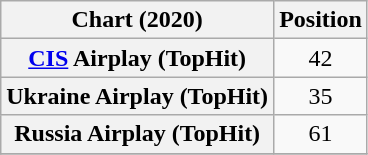<table class="wikitable sortable plainrowheaders" style="text-align:center">
<tr>
<th scope="col">Chart (2020)</th>
<th scope="col">Position</th>
</tr>
<tr>
<th scope="row"><a href='#'>CIS</a> Airplay (TopHit)</th>
<td>42</td>
</tr>
<tr>
<th scope="row">Ukraine Airplay (TopHit)</th>
<td>35</td>
</tr>
<tr>
<th scope="row">Russia Airplay (TopHit)</th>
<td>61</td>
</tr>
<tr>
</tr>
</table>
